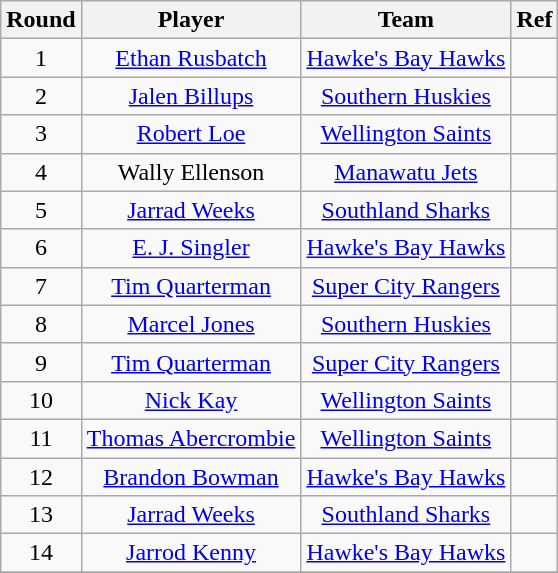<table class="wikitable" style="text-align:center">
<tr>
<th>Round</th>
<th>Player</th>
<th>Team</th>
<th>Ref</th>
</tr>
<tr>
<td>1</td>
<td><a href='#'>Ethan Rusbatch</a></td>
<td><a href='#'>Hawke's Bay Hawks</a></td>
<td></td>
</tr>
<tr>
<td>2</td>
<td><a href='#'>Jalen Billups</a></td>
<td><a href='#'>Southern Huskies</a></td>
<td></td>
</tr>
<tr>
<td>3</td>
<td><a href='#'>Robert Loe</a></td>
<td><a href='#'>Wellington Saints</a></td>
<td></td>
</tr>
<tr>
<td>4</td>
<td>Wally Ellenson</td>
<td><a href='#'>Manawatu Jets</a></td>
<td></td>
</tr>
<tr>
<td>5</td>
<td><a href='#'>Jarrad Weeks</a></td>
<td><a href='#'>Southland Sharks</a></td>
<td></td>
</tr>
<tr>
<td>6</td>
<td><a href='#'>E. J. Singler</a></td>
<td><a href='#'>Hawke's Bay Hawks</a></td>
<td></td>
</tr>
<tr>
<td>7</td>
<td><a href='#'>Tim Quarterman</a></td>
<td><a href='#'>Super City Rangers</a></td>
<td></td>
</tr>
<tr>
<td>8</td>
<td><a href='#'>Marcel Jones</a></td>
<td><a href='#'>Southern Huskies</a></td>
<td></td>
</tr>
<tr>
<td>9</td>
<td><a href='#'>Tim Quarterman</a></td>
<td><a href='#'>Super City Rangers</a></td>
<td></td>
</tr>
<tr>
<td>10</td>
<td><a href='#'>Nick Kay</a></td>
<td><a href='#'>Wellington Saints</a></td>
<td></td>
</tr>
<tr>
<td>11</td>
<td><a href='#'>Thomas Abercrombie</a></td>
<td><a href='#'>Wellington Saints</a></td>
<td></td>
</tr>
<tr>
<td>12</td>
<td><a href='#'>Brandon Bowman</a></td>
<td><a href='#'>Hawke's Bay Hawks</a></td>
<td></td>
</tr>
<tr>
<td>13</td>
<td><a href='#'>Jarrad Weeks</a></td>
<td><a href='#'>Southland Sharks</a></td>
<td></td>
</tr>
<tr>
<td>14</td>
<td><a href='#'>Jarrod Kenny</a></td>
<td><a href='#'>Hawke's Bay Hawks</a></td>
<td></td>
</tr>
<tr>
</tr>
</table>
